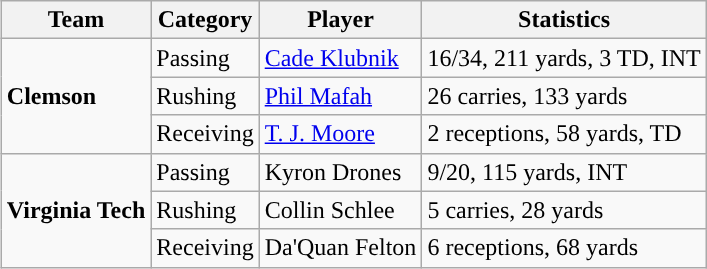<table class="wikitable" style="float: right;">
<tr>
<th>Team</th>
<th>Category</th>
<th>Player</th>
<th>Statistics</th>
</tr>
<tr>
<td rowspan=3><strong>Clemson</strong></td>
<td>Passing</td>
<td><a href='#'>Cade Klubnik</a></td>
<td>16/34, 211 yards, 3 TD, INT</td>
</tr>
<tr>
<td>Rushing</td>
<td><a href='#'>Phil Mafah</a></td>
<td>26 carries, 133 yards</td>
</tr>
<tr>
<td>Receiving</td>
<td><a href='#'>T. J. Moore</a></td>
<td>2 receptions, 58 yards, TD</td>
</tr>
<tr>
<td rowspan=3><strong>Virginia Tech</strong></td>
<td>Passing</td>
<td>Kyron Drones</td>
<td>9/20, 115 yards, INT</td>
</tr>
<tr>
<td>Rushing</td>
<td>Collin Schlee</td>
<td>5 carries, 28 yards</td>
</tr>
<tr>
<td>Receiving</td>
<td>Da'Quan Felton</td>
<td>6 receptions, 68 yards</td>
</tr>
</table>
